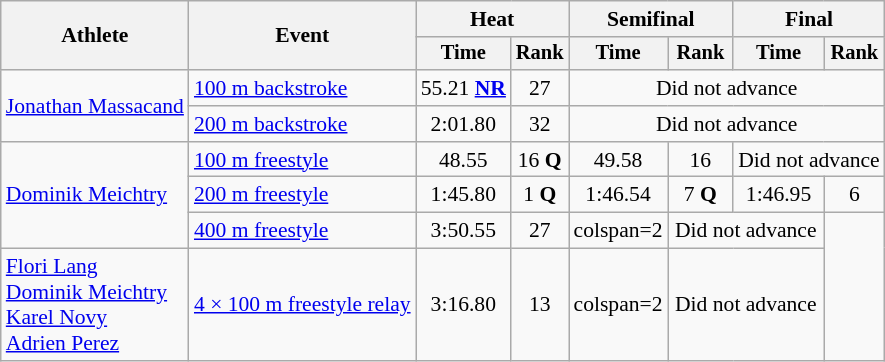<table class=wikitable style="font-size:90%">
<tr>
<th rowspan="2">Athlete</th>
<th rowspan="2">Event</th>
<th colspan="2">Heat</th>
<th colspan="2">Semifinal</th>
<th colspan="2">Final</th>
</tr>
<tr style="font-size:95%">
<th>Time</th>
<th>Rank</th>
<th>Time</th>
<th>Rank</th>
<th>Time</th>
<th>Rank</th>
</tr>
<tr align=center>
<td align=left rowspan=2><a href='#'>Jonathan Massacand</a></td>
<td align=left><a href='#'>100 m backstroke</a></td>
<td>55.21 <strong><a href='#'>NR</a></strong></td>
<td>27</td>
<td colspan=4>Did not advance</td>
</tr>
<tr align=center>
<td align=left><a href='#'>200 m backstroke</a></td>
<td>2:01.80</td>
<td>32</td>
<td colspan=4>Did not advance</td>
</tr>
<tr align=center>
<td align=left rowspan=3><a href='#'>Dominik Meichtry</a></td>
<td align=left><a href='#'>100 m freestyle</a></td>
<td>48.55</td>
<td>16 <strong>Q</strong></td>
<td>49.58</td>
<td>16</td>
<td colspan=2>Did not advance</td>
</tr>
<tr align=center>
<td align=left><a href='#'>200 m freestyle</a></td>
<td>1:45.80</td>
<td>1 <strong>Q</strong></td>
<td>1:46.54</td>
<td>7 <strong>Q</strong></td>
<td>1:46.95</td>
<td>6</td>
</tr>
<tr align=center>
<td align=left><a href='#'>400 m freestyle</a></td>
<td>3:50.55</td>
<td>27</td>
<td>colspan=2 </td>
<td colspan=2>Did not advance</td>
</tr>
<tr align=center>
<td align=left><a href='#'>Flori Lang</a><br><a href='#'>Dominik Meichtry</a><br><a href='#'>Karel Novy</a><br><a href='#'>Adrien Perez</a></td>
<td align=left><a href='#'>4 × 100 m freestyle relay</a></td>
<td>3:16.80</td>
<td>13</td>
<td>colspan=2 </td>
<td colspan=2>Did not advance</td>
</tr>
</table>
